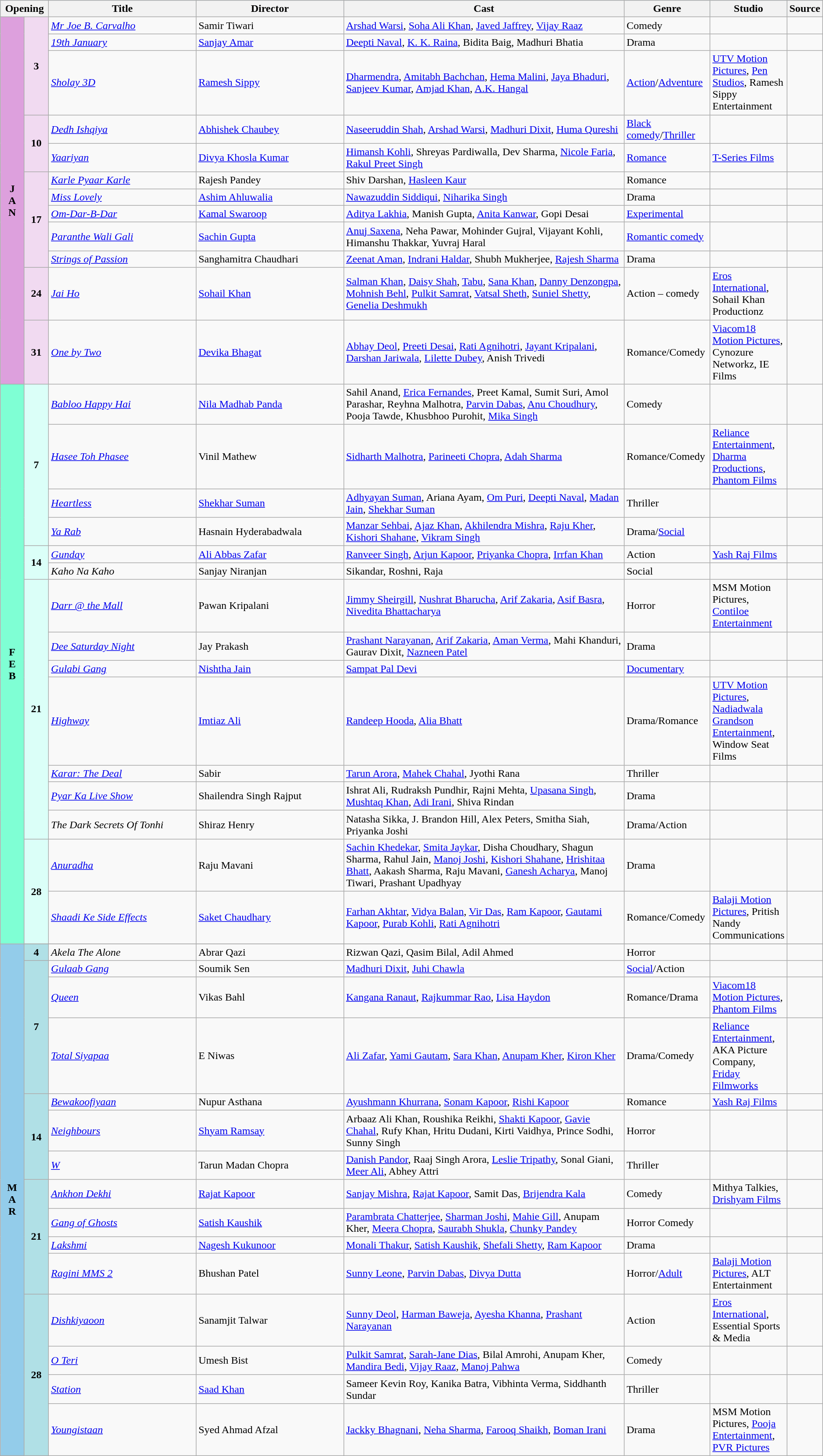<table class="wikitable">
<tr style="background:#b0e0e6; text-align:center;">
<th colspan="2" style="width:6%;"><strong>Opening</strong></th>
<th style="width:20%;"><strong>Title</strong></th>
<th style="width:20%;"><strong>Director</strong></th>
<th style="width:40%;"><strong>Cast</strong></th>
<th style="width:10.5%;"><strong>Genre</strong></th>
<th>Studio</th>
<th>Source</th>
</tr>
<tr January>
<td rowspan="12" style="text-align:center; background:plum; textcolor:#000;"><strong>J<br>A<br>N</strong></td>
<td rowspan="3" style="text-align:center;background:#f1daf1;"><strong>3</strong></td>
<td><em><a href='#'>Mr Joe B. Carvalho</a></em></td>
<td>Samir Tiwari</td>
<td><a href='#'>Arshad Warsi</a>, <a href='#'>Soha Ali Khan</a>, <a href='#'>Javed Jaffrey</a>, <a href='#'>Vijay Raaz</a></td>
<td>Comedy</td>
<td></td>
<td></td>
</tr>
<tr>
<td><em><a href='#'>19th January</a></em></td>
<td><a href='#'>Sanjay Amar</a></td>
<td><a href='#'>Deepti Naval</a>, <a href='#'>K. K. Raina</a>, Bidita Baig, Madhuri Bhatia</td>
<td>Drama</td>
<td></td>
<td></td>
</tr>
<tr>
<td><em><a href='#'>Sholay 3D</a></em></td>
<td><a href='#'>Ramesh Sippy</a></td>
<td><a href='#'>Dharmendra</a>, <a href='#'>Amitabh Bachchan</a>, <a href='#'>Hema Malini</a>, <a href='#'>Jaya Bhaduri</a>, <a href='#'>Sanjeev Kumar</a>, <a href='#'>Amjad Khan</a>, <a href='#'>A.K. Hangal</a></td>
<td><a href='#'>Action</a>/<a href='#'>Adventure</a></td>
<td><a href='#'>UTV Motion Pictures</a>, <a href='#'>Pen Studios</a>, Ramesh Sippy Entertainment</td>
<td></td>
</tr>
<tr>
<td rowspan="2" style="text-align:center;background:#f1daf1;"><strong>10</strong></td>
<td><em><a href='#'>Dedh Ishqiya</a></em></td>
<td><a href='#'>Abhishek Chaubey</a></td>
<td><a href='#'>Naseeruddin Shah</a>, <a href='#'>Arshad Warsi</a>, <a href='#'>Madhuri Dixit</a>, <a href='#'>Huma Qureshi</a></td>
<td><a href='#'>Black comedy</a>/<a href='#'>Thriller</a></td>
<td></td>
<td></td>
</tr>
<tr>
<td><em><a href='#'>Yaariyan</a></em></td>
<td><a href='#'>Divya Khosla Kumar</a></td>
<td><a href='#'>Himansh Kohli</a>, Shreyas Pardiwalla, Dev Sharma, <a href='#'>Nicole Faria</a>, <a href='#'>Rakul Preet Singh</a></td>
<td><a href='#'>Romance</a></td>
<td><a href='#'>T-Series Films</a></td>
<td></td>
</tr>
<tr>
<td rowspan="5" style="text-align:center;background:#f1daf1;"><strong>17</strong></td>
<td><em><a href='#'>Karle Pyaar Karle</a></em></td>
<td>Rajesh Pandey</td>
<td>Shiv Darshan, <a href='#'>Hasleen Kaur</a></td>
<td>Romance</td>
<td></td>
<td></td>
</tr>
<tr>
<td><em><a href='#'>Miss Lovely</a></em></td>
<td><a href='#'>Ashim Ahluwalia</a></td>
<td><a href='#'>Nawazuddin Siddiqui</a>, <a href='#'>Niharika Singh</a></td>
<td>Drama</td>
<td></td>
<td></td>
</tr>
<tr>
<td><em><a href='#'>Om-Dar-B-Dar</a></em></td>
<td><a href='#'>Kamal Swaroop</a></td>
<td><a href='#'>Aditya Lakhia</a>, Manish Gupta, <a href='#'>Anita Kanwar</a>, Gopi Desai</td>
<td><a href='#'>Experimental</a></td>
<td></td>
<td></td>
</tr>
<tr>
<td><em><a href='#'>Paranthe Wali Gali</a></em></td>
<td><a href='#'>Sachin Gupta</a></td>
<td><a href='#'>Anuj Saxena</a>, Neha Pawar, Mohinder Gujral, Vijayant Kohli, Himanshu Thakkar, Yuvraj Haral</td>
<td><a href='#'>Romantic comedy</a></td>
<td></td>
<td></td>
</tr>
<tr>
<td><em><a href='#'>Strings of Passion</a></em></td>
<td>Sanghamitra Chaudhari</td>
<td><a href='#'>Zeenat Aman</a>, <a href='#'>Indrani Haldar</a>, Shubh Mukherjee, <a href='#'>Rajesh Sharma</a></td>
<td>Drama</td>
<td></td>
<td></td>
</tr>
<tr>
<td rowspan="1" style="text-align:center;background:#f1daf1;"><strong>24</strong></td>
<td><em><a href='#'>Jai Ho</a></em></td>
<td><a href='#'>Sohail Khan</a></td>
<td><a href='#'>Salman Khan</a>, <a href='#'>Daisy Shah</a>, <a href='#'>Tabu</a>, <a href='#'>Sana Khan</a>, <a href='#'>Danny Denzongpa</a>, <a href='#'>Mohnish Behl</a>, <a href='#'>Pulkit Samrat</a>, <a href='#'>Vatsal Sheth</a>, <a href='#'>Suniel Shetty</a>, <a href='#'>Genelia Deshmukh</a></td>
<td>Action – comedy</td>
<td><a href='#'>Eros International</a>, Sohail Khan Productionz</td>
<td></td>
</tr>
<tr>
<td rowspan="1" style="text-align:center;background:#f1daf1;"><strong>31</strong></td>
<td><em><a href='#'>One by Two</a></em></td>
<td><a href='#'>Devika Bhagat</a></td>
<td><a href='#'>Abhay Deol</a>, <a href='#'>Preeti Desai</a>, <a href='#'>Rati Agnihotri</a>, <a href='#'>Jayant Kripalani</a>, <a href='#'>Darshan Jariwala</a>, <a href='#'>Lilette Dubey</a>, Anish Trivedi</td>
<td>Romance/Comedy</td>
<td><a href='#'>Viacom18 Motion Pictures</a>, Cynozure Networkz, IE Films</td>
<td></td>
</tr>
<tr February>
<td rowspan="15" style="text-align:center; background:#7FFFD4; textcolor:#000;"><strong>F<br>E<br>B</strong></td>
<td rowspan="4" style="text-align:center;background:#DBFFF8;"><strong>7</strong></td>
<td><em><a href='#'>Babloo Happy Hai</a></em></td>
<td><a href='#'>Nila Madhab Panda</a></td>
<td>Sahil Anand, <a href='#'>Erica Fernandes</a>, Preet Kamal, Sumit Suri, Amol Parashar, Reyhna Malhotra, <a href='#'>Parvin Dabas</a>, <a href='#'>Anu Choudhury</a>, Pooja Tawde, Khusbhoo Purohit, <a href='#'>Mika Singh</a></td>
<td>Comedy</td>
<td></td>
<td></td>
</tr>
<tr>
<td><em><a href='#'>Hasee Toh Phasee</a></em></td>
<td>Vinil Mathew</td>
<td><a href='#'>Sidharth Malhotra</a>, <a href='#'>Parineeti Chopra</a>, <a href='#'>Adah Sharma</a></td>
<td>Romance/Comedy</td>
<td><a href='#'>Reliance Entertainment</a>, <a href='#'>Dharma Productions</a>, <a href='#'>Phantom Films</a></td>
<td></td>
</tr>
<tr>
<td><em><a href='#'>Heartless</a></em></td>
<td><a href='#'>Shekhar Suman</a></td>
<td><a href='#'>Adhyayan Suman</a>, Ariana Ayam, <a href='#'>Om Puri</a>, <a href='#'>Deepti Naval</a>, <a href='#'>Madan Jain</a>, <a href='#'>Shekhar Suman</a></td>
<td>Thriller</td>
<td></td>
<td></td>
</tr>
<tr>
<td><em><a href='#'>Ya Rab</a></em></td>
<td>Hasnain Hyderabadwala</td>
<td><a href='#'>Manzar Sehbai</a>, <a href='#'>Ajaz Khan</a>, <a href='#'>Akhilendra Mishra</a>, <a href='#'>Raju Kher</a>, <a href='#'>Kishori Shahane</a>, <a href='#'>Vikram Singh</a></td>
<td>Drama/<a href='#'>Social</a></td>
<td></td>
<td></td>
</tr>
<tr>
<td rowspan="2" style="text-align:center;background:#DBFFF8;"><strong>14</strong></td>
<td><em><a href='#'>Gunday</a></em></td>
<td><a href='#'>Ali Abbas Zafar</a></td>
<td><a href='#'>Ranveer Singh</a>, <a href='#'>Arjun Kapoor</a>, <a href='#'>Priyanka Chopra</a>, <a href='#'>Irrfan Khan</a></td>
<td>Action</td>
<td><a href='#'>Yash Raj Films</a></td>
<td></td>
</tr>
<tr>
<td><em>Kaho Na Kaho</em></td>
<td>Sanjay Niranjan</td>
<td>Sikandar, Roshni, Raja</td>
<td>Social</td>
<td></td>
<td></td>
</tr>
<tr>
<td rowspan="7" style="text-align:center;background:#DBFFF8;"><strong>21</strong></td>
<td><em><a href='#'>Darr @ the Mall</a></em></td>
<td>Pawan Kripalani</td>
<td><a href='#'>Jimmy Sheirgill</a>, <a href='#'>Nushrat Bharucha</a>, <a href='#'>Arif Zakaria</a>, <a href='#'>Asif Basra</a>, <a href='#'>Nivedita Bhattacharya</a></td>
<td>Horror</td>
<td>MSM Motion Pictures, <a href='#'>Contiloe Entertainment</a></td>
<td></td>
</tr>
<tr>
<td><em><a href='#'>Dee Saturday Night</a></em></td>
<td>Jay Prakash</td>
<td><a href='#'>Prashant Narayanan</a>, <a href='#'>Arif Zakaria</a>, <a href='#'>Aman Verma</a>, Mahi Khanduri, Gaurav Dixit, <a href='#'>Nazneen Patel</a></td>
<td>Drama</td>
<td></td>
<td></td>
</tr>
<tr>
<td><em><a href='#'>Gulabi Gang</a></em></td>
<td><a href='#'>Nishtha Jain</a></td>
<td><a href='#'>Sampat Pal Devi</a></td>
<td><a href='#'>Documentary</a></td>
<td></td>
<td></td>
</tr>
<tr>
<td><em><a href='#'>Highway</a></em></td>
<td><a href='#'>Imtiaz Ali</a></td>
<td><a href='#'>Randeep Hooda</a>, <a href='#'>Alia Bhatt</a></td>
<td>Drama/Romance</td>
<td><a href='#'>UTV Motion Pictures</a>, <a href='#'>Nadiadwala Grandson Entertainment</a>, Window Seat Films</td>
<td></td>
</tr>
<tr>
<td><em><a href='#'>Karar: The Deal</a></em></td>
<td>Sabir</td>
<td><a href='#'>Tarun Arora</a>, <a href='#'>Mahek Chahal</a>, Jyothi Rana</td>
<td>Thriller</td>
<td></td>
<td></td>
</tr>
<tr>
<td><em><a href='#'>Pyar Ka Live Show</a></em></td>
<td>Shailendra Singh Rajput</td>
<td>Ishrat Ali, Rudraksh Pundhir, Rajni Mehta, <a href='#'>Upasana Singh</a>, <a href='#'>Mushtaq Khan</a>, <a href='#'>Adi Irani</a>, Shiva Rindan</td>
<td>Drama</td>
<td></td>
<td></td>
</tr>
<tr>
<td><em>The Dark Secrets Of Tonhi</em></td>
<td>Shiraz Henry</td>
<td>Natasha Sikka, J. Brandon Hill, Alex Peters, Smitha Siah, Priyanka Joshi</td>
<td>Drama/Action</td>
<td></td>
<td></td>
</tr>
<tr>
<td rowspan="2" style="text-align:center;background:#DBFFF8;"><strong>28</strong></td>
<td><em><a href='#'>Anuradha</a></em></td>
<td>Raju Mavani</td>
<td><a href='#'>Sachin Khedekar</a>, <a href='#'>Smita Jaykar</a>, Disha Choudhary, Shagun Sharma, Rahul Jain, <a href='#'>Manoj Joshi</a>, <a href='#'>Kishori Shahane</a>, <a href='#'>Hrishitaa Bhatt</a>, Aakash Sharma, Raju Mavani, <a href='#'>Ganesh Acharya</a>, Manoj Tiwari, Prashant Upadhyay</td>
<td>Drama</td>
<td></td>
<td></td>
</tr>
<tr>
<td><em><a href='#'>Shaadi Ke Side Effects</a></em></td>
<td><a href='#'>Saket Chaudhary</a></td>
<td><a href='#'>Farhan Akhtar</a>, <a href='#'>Vidya Balan</a>, <a href='#'>Vir Das</a>, <a href='#'>Ram Kapoor</a>, <a href='#'>Gautami Kapoor</a>, <a href='#'>Purab Kohli</a>, <a href='#'>Rati Agnihotri</a></td>
<td>Romance/Comedy</td>
<td><a href='#'>Balaji Motion Pictures</a>, Pritish Nandy Communications</td>
<td></td>
</tr>
<tr March>
<td rowspan="16" style="text-align:center; background:#93CCEA; textcolor:#000;"><strong>M<br>A<br>R</strong></td>
</tr>
<tr>
<td rowspan="1" style="text-align:center;background:#B0E0E6;"><strong>4</strong></td>
<td><em>Akela The Alone</em></td>
<td>Abrar Qazi</td>
<td>Rizwan Qazi, Qasim Bilal, Adil Ahmed</td>
<td>Horror</td>
<td></td>
<td></td>
</tr>
<tr>
<td rowspan="3" style="text-align:center;background:#B0E0E6;"><strong>7</strong></td>
<td><em><a href='#'>Gulaab Gang</a></em></td>
<td>Soumik Sen</td>
<td><a href='#'>Madhuri Dixit</a>, <a href='#'>Juhi Chawla</a></td>
<td><a href='#'>Social</a>/Action</td>
<td></td>
<td></td>
</tr>
<tr>
<td><em><a href='#'>Queen</a></em></td>
<td>Vikas Bahl</td>
<td><a href='#'>Kangana Ranaut</a>, <a href='#'>Rajkummar Rao</a>, <a href='#'>Lisa Haydon</a></td>
<td>Romance/Drama</td>
<td><a href='#'>Viacom18 Motion Pictures</a>, <a href='#'>Phantom Films</a></td>
<td></td>
</tr>
<tr>
<td><em><a href='#'>Total Siyapaa</a></em></td>
<td>E Niwas</td>
<td><a href='#'>Ali Zafar</a>, <a href='#'>Yami Gautam</a>, <a href='#'>Sara Khan</a>, <a href='#'>Anupam Kher</a>, <a href='#'>Kiron Kher</a></td>
<td>Drama/Comedy</td>
<td><a href='#'>Reliance Entertainment</a>, AKA Picture Company, <a href='#'>Friday Filmworks</a></td>
<td></td>
</tr>
<tr>
<td rowspan="3" style="text-align:center;background:#B0E0E6;"><strong>14</strong></td>
<td><em><a href='#'>Bewakoofiyaan</a></em></td>
<td>Nupur Asthana</td>
<td><a href='#'>Ayushmann Khurrana</a>, <a href='#'>Sonam Kapoor</a>, <a href='#'>Rishi Kapoor</a></td>
<td>Romance</td>
<td><a href='#'>Yash Raj Films</a></td>
<td></td>
</tr>
<tr>
<td><em><a href='#'>Neighbours</a></em></td>
<td><a href='#'>Shyam Ramsay</a></td>
<td>Arbaaz Ali Khan, Roushika Reikhi, <a href='#'>Shakti Kapoor</a>, <a href='#'>Gavie Chahal</a>, Rufy Khan, Hritu Dudani, Kirti Vaidhya, Prince Sodhi, Sunny Singh</td>
<td>Horror</td>
<td></td>
<td></td>
</tr>
<tr>
<td><em><a href='#'>W</a></em></td>
<td>Tarun Madan Chopra</td>
<td><a href='#'>Danish Pandor</a>, Raaj Singh Arora, <a href='#'>Leslie Tripathy</a>, Sonal Giani, <a href='#'>Meer Ali</a>, Abhey Attri</td>
<td>Thriller</td>
<td></td>
<td></td>
</tr>
<tr>
<td rowspan="4" style="text-align:center;background:#B0E0E6;"><strong>21</strong></td>
<td><em><a href='#'>Ankhon Dekhi</a></em></td>
<td><a href='#'>Rajat Kapoor</a></td>
<td><a href='#'>Sanjay Mishra</a>, <a href='#'>Rajat Kapoor</a>, Samit Das, <a href='#'>Brijendra Kala</a></td>
<td>Comedy</td>
<td>Mithya Talkies, <a href='#'>Drishyam Films</a></td>
<td></td>
</tr>
<tr>
<td><em><a href='#'>Gang of Ghosts</a></em></td>
<td><a href='#'>Satish Kaushik</a></td>
<td><a href='#'>Parambrata Chatterjee</a>, <a href='#'>Sharman Joshi</a>, <a href='#'>Mahie Gill</a>, Anupam Kher, <a href='#'>Meera Chopra</a>, <a href='#'>Saurabh Shukla</a>, <a href='#'>Chunky Pandey</a></td>
<td>Horror Comedy</td>
<td></td>
<td></td>
</tr>
<tr>
<td><em><a href='#'>Lakshmi</a></em></td>
<td><a href='#'>Nagesh Kukunoor</a></td>
<td><a href='#'>Monali Thakur</a>, <a href='#'>Satish Kaushik</a>, <a href='#'>Shefali Shetty</a>, <a href='#'>Ram Kapoor</a></td>
<td>Drama</td>
<td></td>
<td></td>
</tr>
<tr>
<td><em><a href='#'>Ragini MMS 2</a></em></td>
<td>Bhushan Patel</td>
<td><a href='#'>Sunny Leone</a>, <a href='#'>Parvin Dabas</a>, <a href='#'>Divya Dutta</a></td>
<td>Horror/<a href='#'>Adult</a></td>
<td><a href='#'>Balaji Motion Pictures</a>, ALT Entertainment</td>
<td></td>
</tr>
<tr>
<td rowspan="4" style="text-align:center;background:#B0E0E6;"><strong>28</strong></td>
<td><em><a href='#'>Dishkiyaoon</a></em></td>
<td>Sanamjit Talwar</td>
<td><a href='#'>Sunny Deol</a>, <a href='#'>Harman Baweja</a>, <a href='#'>Ayesha Khanna</a>, <a href='#'>Prashant Narayanan</a></td>
<td>Action</td>
<td><a href='#'>Eros International</a>, Essential Sports & Media</td>
<td></td>
</tr>
<tr>
<td><em><a href='#'>O Teri</a></em></td>
<td>Umesh Bist</td>
<td><a href='#'>Pulkit Samrat</a>, <a href='#'>Sarah-Jane Dias</a>, Bilal Amrohi, Anupam Kher, <a href='#'>Mandira Bedi</a>, <a href='#'>Vijay Raaz</a>, <a href='#'>Manoj Pahwa</a></td>
<td>Comedy</td>
<td></td>
<td></td>
</tr>
<tr>
<td><em><a href='#'>Station</a></em></td>
<td><a href='#'>Saad Khan</a></td>
<td>Sameer Kevin Roy, Kanika Batra, Vibhinta Verma, Siddhanth Sundar</td>
<td>Thriller</td>
<td></td>
<td></td>
</tr>
<tr>
<td><em><a href='#'>Youngistaan</a></em></td>
<td>Syed Ahmad Afzal</td>
<td><a href='#'>Jackky Bhagnani</a>, <a href='#'>Neha Sharma</a>, <a href='#'>Farooq Shaikh</a>, <a href='#'>Boman Irani</a></td>
<td>Drama</td>
<td>MSM Motion Pictures, <a href='#'>Pooja Entertainment</a>, <a href='#'>PVR Pictures</a></td>
<td></td>
</tr>
</table>
